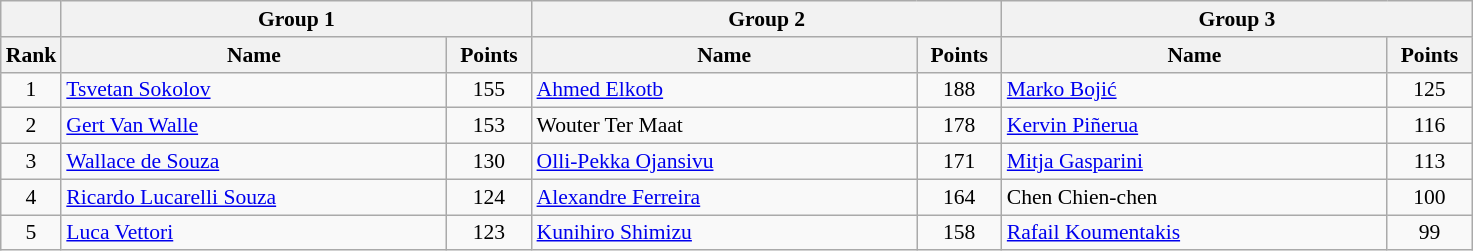<table class="wikitable" style="font-size:90%">
<tr>
<th></th>
<th colspan="2">Group 1</th>
<th colspan="2">Group 2</th>
<th colspan="2">Group 3</th>
</tr>
<tr>
<th width=30>Rank</th>
<th width=250>Name</th>
<th width=50>Points</th>
<th width=250>Name</th>
<th width=50>Points</th>
<th width=250>Name</th>
<th width=50>Points</th>
</tr>
<tr>
<td align=center>1</td>
<td> <a href='#'>Tsvetan Sokolov</a></td>
<td align=center>155</td>
<td> <a href='#'>Ahmed Elkotb</a></td>
<td align=center>188</td>
<td> <a href='#'>Marko Bojić</a></td>
<td align=center>125</td>
</tr>
<tr>
<td align=center>2</td>
<td> <a href='#'>Gert Van Walle</a></td>
<td align=center>153</td>
<td> Wouter Ter Maat</td>
<td align=center>178</td>
<td> <a href='#'>Kervin Piñerua</a></td>
<td align=center>116</td>
</tr>
<tr>
<td align=center>3</td>
<td> <a href='#'>Wallace de Souza</a></td>
<td align=center>130</td>
<td> <a href='#'>Olli-Pekka Ojansivu</a></td>
<td align=center>171</td>
<td> <a href='#'>Mitja Gasparini</a></td>
<td align=center>113</td>
</tr>
<tr>
<td align=center>4</td>
<td> <a href='#'>Ricardo Lucarelli Souza</a></td>
<td align=center>124</td>
<td> <a href='#'>Alexandre Ferreira</a></td>
<td align=center>164</td>
<td> Chen Chien-chen</td>
<td align=center>100</td>
</tr>
<tr>
<td align=center>5</td>
<td> <a href='#'>Luca Vettori</a></td>
<td align=center>123</td>
<td> <a href='#'>Kunihiro Shimizu</a></td>
<td align=center>158</td>
<td> <a href='#'>Rafail Koumentakis</a></td>
<td align=center>99</td>
</tr>
</table>
